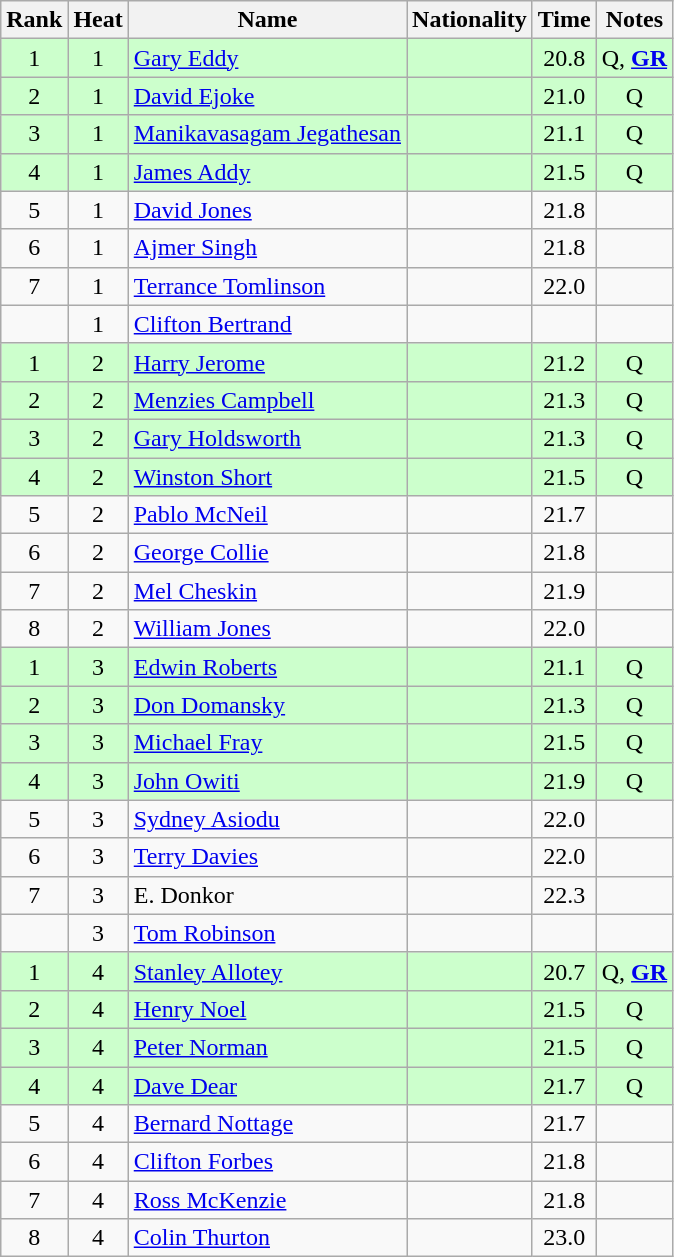<table class="wikitable sortable sticky-header" style="text-align:center">
<tr>
<th scope="col">Rank</th>
<th scope="col">Heat</th>
<th scope="col">Name</th>
<th scope="col">Nationality</th>
<th scope="col">Time</th>
<th scope="col">Notes</th>
</tr>
<tr bgcolor=ccffcc>
<td>1</td>
<td>1</td>
<td align=left><a href='#'>Gary Eddy</a></td>
<td align=left></td>
<td>20.8</td>
<td>Q, <strong><a href='#'>GR</a></strong></td>
</tr>
<tr bgcolor=ccffcc>
<td>2</td>
<td>1</td>
<td align=left><a href='#'>David Ejoke</a></td>
<td align=left></td>
<td>21.0</td>
<td>Q</td>
</tr>
<tr bgcolor=ccffcc>
<td>3</td>
<td>1</td>
<td align=left><a href='#'>Manikavasagam Jegathesan</a></td>
<td align=left></td>
<td>21.1</td>
<td>Q</td>
</tr>
<tr bgcolor=ccffcc>
<td>4</td>
<td>1</td>
<td align=left><a href='#'>James Addy</a></td>
<td align=left></td>
<td>21.5</td>
<td>Q</td>
</tr>
<tr>
<td>5</td>
<td>1</td>
<td align=left><a href='#'>David Jones</a></td>
<td align=left></td>
<td>21.8</td>
<td></td>
</tr>
<tr>
<td>6</td>
<td>1</td>
<td align=left><a href='#'>Ajmer Singh</a></td>
<td align=left></td>
<td>21.8</td>
<td></td>
</tr>
<tr>
<td>7</td>
<td>1</td>
<td align=left><a href='#'>Terrance Tomlinson</a></td>
<td align=left></td>
<td>22.0</td>
<td></td>
</tr>
<tr>
<td></td>
<td>1</td>
<td align=left><a href='#'>Clifton Bertrand</a></td>
<td align=left></td>
<td></td>
<td></td>
</tr>
<tr bgcolor=ccffcc>
<td>1</td>
<td>2</td>
<td align=left><a href='#'>Harry Jerome</a></td>
<td align=left></td>
<td>21.2</td>
<td>Q</td>
</tr>
<tr bgcolor=ccffcc>
<td>2</td>
<td>2</td>
<td align=left><a href='#'>Menzies Campbell</a></td>
<td align=left></td>
<td>21.3</td>
<td>Q</td>
</tr>
<tr bgcolor=ccffcc>
<td>3</td>
<td>2</td>
<td align=left><a href='#'>Gary Holdsworth</a></td>
<td align=left></td>
<td>21.3</td>
<td>Q</td>
</tr>
<tr bgcolor=ccffcc>
<td>4</td>
<td>2</td>
<td align=left><a href='#'>Winston Short</a></td>
<td align=left></td>
<td>21.5</td>
<td>Q</td>
</tr>
<tr>
<td>5</td>
<td>2</td>
<td align=left><a href='#'>Pablo McNeil</a></td>
<td align=left></td>
<td>21.7</td>
<td></td>
</tr>
<tr>
<td>6</td>
<td>2</td>
<td align=left><a href='#'>George Collie</a></td>
<td align=left></td>
<td>21.8</td>
<td></td>
</tr>
<tr>
<td>7</td>
<td>2</td>
<td align=left><a href='#'>Mel Cheskin</a></td>
<td align=left></td>
<td>21.9</td>
<td></td>
</tr>
<tr>
<td>8</td>
<td>2</td>
<td align=left><a href='#'>William Jones</a></td>
<td align=left></td>
<td>22.0</td>
<td></td>
</tr>
<tr bgcolor=ccffcc>
<td>1</td>
<td>3</td>
<td align=left><a href='#'>Edwin Roberts</a></td>
<td align=left></td>
<td>21.1</td>
<td>Q</td>
</tr>
<tr bgcolor=ccffcc>
<td>2</td>
<td>3</td>
<td align=left><a href='#'>Don Domansky</a></td>
<td align=left></td>
<td>21.3</td>
<td>Q</td>
</tr>
<tr bgcolor=ccffcc>
<td>3</td>
<td>3</td>
<td align=left><a href='#'>Michael Fray</a></td>
<td align=left></td>
<td>21.5</td>
<td>Q</td>
</tr>
<tr bgcolor=ccffcc>
<td>4</td>
<td>3</td>
<td align=left><a href='#'>John Owiti</a></td>
<td align=left></td>
<td>21.9</td>
<td>Q</td>
</tr>
<tr>
<td>5</td>
<td>3</td>
<td align=left><a href='#'>Sydney Asiodu</a></td>
<td align=left></td>
<td>22.0</td>
<td></td>
</tr>
<tr>
<td>6</td>
<td>3</td>
<td align=left><a href='#'>Terry Davies</a></td>
<td align=left></td>
<td>22.0</td>
<td></td>
</tr>
<tr>
<td>7</td>
<td>3</td>
<td align=left>E. Donkor</td>
<td align=left></td>
<td>22.3</td>
<td></td>
</tr>
<tr>
<td></td>
<td>3</td>
<td align=left><a href='#'>Tom Robinson</a></td>
<td align=left></td>
<td></td>
<td></td>
</tr>
<tr bgcolor=ccffcc>
<td>1</td>
<td>4</td>
<td align=left><a href='#'>Stanley Allotey</a></td>
<td align=left></td>
<td>20.7</td>
<td>Q, <strong><a href='#'>GR</a></strong></td>
</tr>
<tr bgcolor=ccffcc>
<td>2</td>
<td>4</td>
<td align=left><a href='#'>Henry Noel</a></td>
<td align=left></td>
<td>21.5</td>
<td>Q</td>
</tr>
<tr bgcolor=ccffcc>
<td>3</td>
<td>4</td>
<td align=left><a href='#'>Peter Norman</a></td>
<td align=left></td>
<td>21.5</td>
<td>Q</td>
</tr>
<tr bgcolor=ccffcc>
<td>4</td>
<td>4</td>
<td align=left><a href='#'>Dave Dear</a></td>
<td align=left></td>
<td>21.7</td>
<td>Q</td>
</tr>
<tr>
<td>5</td>
<td>4</td>
<td align=left><a href='#'>Bernard Nottage</a></td>
<td align=left></td>
<td>21.7</td>
<td></td>
</tr>
<tr>
<td>6</td>
<td>4</td>
<td align=left><a href='#'>Clifton Forbes</a></td>
<td align=left></td>
<td>21.8</td>
<td></td>
</tr>
<tr>
<td>7</td>
<td>4</td>
<td align=left><a href='#'>Ross McKenzie</a></td>
<td align=left></td>
<td>21.8</td>
<td></td>
</tr>
<tr>
<td>8</td>
<td>4</td>
<td align=left><a href='#'>Colin Thurton</a></td>
<td align=left></td>
<td>23.0</td>
<td></td>
</tr>
</table>
